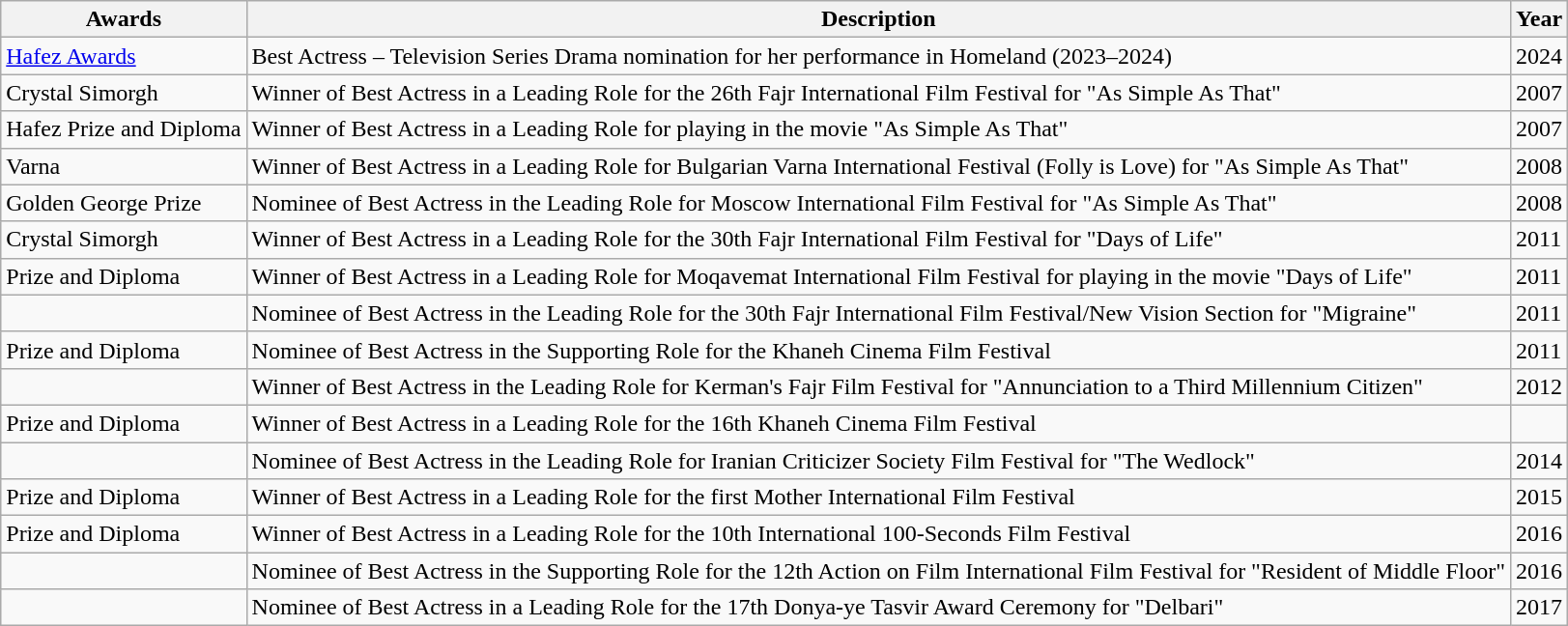<table class="wikitable">
<tr>
<th>Awards</th>
<th>Description</th>
<th>Year</th>
</tr>
<tr>
<td><a href='#'>Hafez Awards</a></td>
<td>Best Actress – Television Series Drama nomination for her performance in Homeland (2023–2024)</td>
<td>2024</td>
</tr>
<tr>
<td>Crystal Simorgh</td>
<td>Winner of Best Actress in a Leading Role for the 26th Fajr International Film Festival for "As Simple As That"</td>
<td>2007</td>
</tr>
<tr>
<td>Hafez Prize and Diploma</td>
<td>Winner of Best Actress in a Leading Role for playing in the movie "As Simple As That"</td>
<td>2007</td>
</tr>
<tr>
<td>Varna</td>
<td>Winner of Best Actress in a Leading Role for Bulgarian Varna International Festival (Folly is Love) for "As Simple As That"</td>
<td>2008</td>
</tr>
<tr>
<td>Golden George Prize</td>
<td>Nominee of Best Actress in the Leading Role for Moscow International Film Festival for "As Simple As That"</td>
<td>2008</td>
</tr>
<tr>
<td>Crystal Simorgh</td>
<td>Winner of Best Actress in a Leading Role for the 30th Fajr International Film Festival for "Days of Life"</td>
<td>2011</td>
</tr>
<tr>
<td>Prize and Diploma</td>
<td>Winner of Best Actress in a Leading Role for Moqavemat International Film Festival for playing in the movie "Days of Life"</td>
<td>2011</td>
</tr>
<tr>
<td></td>
<td>Nominee of Best Actress in the Leading Role for the 30th Fajr International Film Festival/New Vision Section for "Migraine"</td>
<td>2011</td>
</tr>
<tr>
<td>Prize and Diploma</td>
<td>Nominee of Best Actress in the Supporting Role for the Khaneh Cinema Film Festival</td>
<td>2011</td>
</tr>
<tr>
<td></td>
<td>Winner of Best Actress in the Leading Role for Kerman's Fajr Film Festival for "Annunciation to a Third Millennium Citizen"</td>
<td>2012</td>
</tr>
<tr>
<td>Prize and Diploma</td>
<td>Winner of Best Actress in a Leading Role for the 16th Khaneh Cinema Film Festival</td>
<td></td>
</tr>
<tr>
<td></td>
<td>Nominee of Best Actress in the Leading Role for Iranian Criticizer Society Film Festival for "The Wedlock"</td>
<td>2014</td>
</tr>
<tr>
<td>Prize and Diploma</td>
<td>Winner of Best Actress in a Leading Role for the first Mother International Film Festival</td>
<td>2015</td>
</tr>
<tr>
<td>Prize and Diploma</td>
<td>Winner of Best Actress in a Leading Role for the 10th International 100-Seconds Film Festival</td>
<td>2016</td>
</tr>
<tr>
<td></td>
<td>Nominee of Best Actress in the Supporting Role for the 12th Action on Film International Film Festival for "Resident of Middle Floor"</td>
<td>2016</td>
</tr>
<tr>
<td></td>
<td>Nominee of Best Actress in a Leading Role for the 17th Donya-ye Tasvir Award Ceremony for "Delbari"</td>
<td>2017</td>
</tr>
</table>
